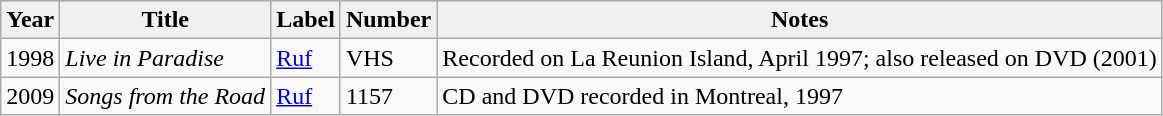<table class="wikitable">
<tr style="text-align:center; background:#f0f0f0;">
<td><strong>Year</strong></td>
<td><strong>Title</strong></td>
<td><strong>Label</strong></td>
<td><strong>Number</strong></td>
<td><strong>Notes</strong></td>
</tr>
<tr>
<td>1998</td>
<td><em>Live in Paradise</em></td>
<td><a href='#'>Ruf</a></td>
<td>VHS</td>
<td>Recorded on La Reunion Island, April 1997; also released on DVD (2001)</td>
</tr>
<tr>
<td>2009</td>
<td><em>Songs from the Road</em></td>
<td><a href='#'>Ruf</a></td>
<td>1157</td>
<td>CD and DVD recorded in Montreal, 1997</td>
</tr>
</table>
